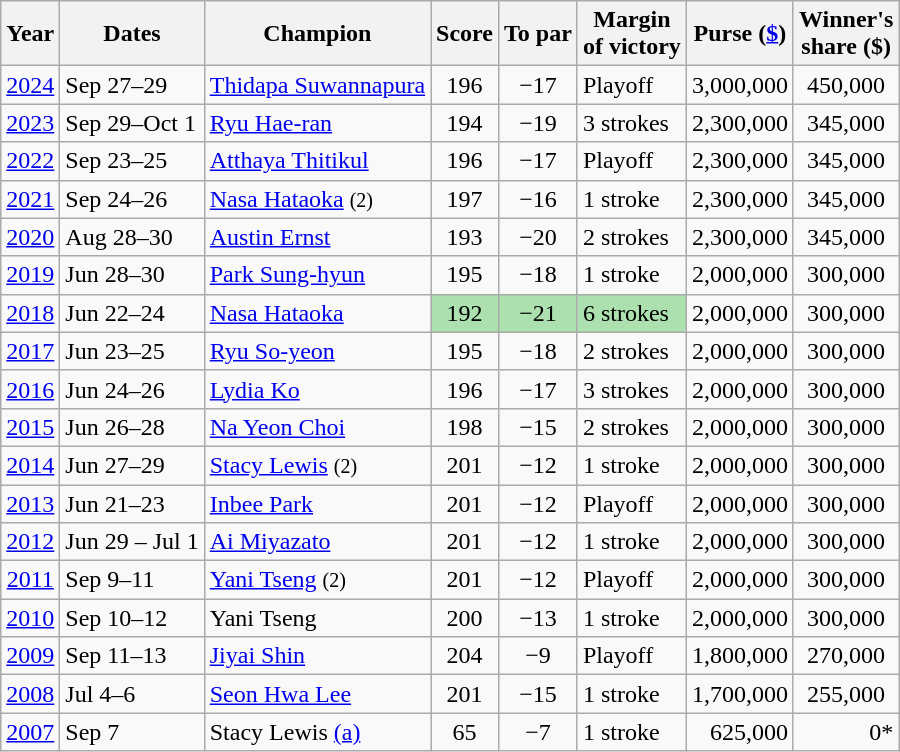<table class="wikitable">
<tr>
<th>Year</th>
<th>Dates</th>
<th>Champion</th>
<th>Score</th>
<th>To par</th>
<th>Margin<br>of victory</th>
<th>Purse (<a href='#'>$</a>)</th>
<th>Winner's<br>share ($)</th>
</tr>
<tr>
<td align=center><a href='#'>2024</a></td>
<td>Sep 27–29</td>
<td> <a href='#'>Thidapa Suwannapura</a></td>
<td align=center>196</td>
<td align=center>−17</td>
<td>Playoff</td>
<td align=center>3,000,000</td>
<td align=center>450,000</td>
</tr>
<tr>
<td align=center><a href='#'>2023</a></td>
<td>Sep 29–Oct 1</td>
<td> <a href='#'>Ryu Hae-ran</a></td>
<td align=center>194</td>
<td align=center>−19</td>
<td>3 strokes</td>
<td align=center>2,300,000</td>
<td align=center>345,000</td>
</tr>
<tr>
<td align=center><a href='#'>2022</a></td>
<td>Sep 23–25</td>
<td> <a href='#'>Atthaya Thitikul</a></td>
<td align=center>196</td>
<td align=center>−17</td>
<td>Playoff</td>
<td align=center>2,300,000</td>
<td align=center>345,000</td>
</tr>
<tr>
<td align=center><a href='#'>2021</a></td>
<td>Sep 24–26</td>
<td> <a href='#'>Nasa Hataoka</a> <small>(2)</small></td>
<td align=center>197</td>
<td align=center>−16</td>
<td>1 stroke</td>
<td align=center>2,300,000</td>
<td align=center>345,000</td>
</tr>
<tr>
<td align=center><a href='#'>2020</a></td>
<td>Aug 28–30</td>
<td> <a href='#'>Austin Ernst</a></td>
<td align=center>193</td>
<td align=center>−20</td>
<td>2 strokes</td>
<td align=center>2,300,000</td>
<td align=center>345,000</td>
</tr>
<tr>
<td align=center><a href='#'>2019</a></td>
<td>Jun 28–30</td>
<td> <a href='#'>Park Sung-hyun</a></td>
<td align=center>195</td>
<td align=center>−18</td>
<td>1 stroke</td>
<td align=center>2,000,000</td>
<td align=center>300,000</td>
</tr>
<tr>
<td align=center><a href='#'>2018</a></td>
<td>Jun 22–24</td>
<td> <a href='#'>Nasa Hataoka</a></td>
<td style="text-align: center; background: #ACE1AF">192</td>
<td style="text-align: center; background: #ACE1AF">−21</td>
<td style="background: #ACE1AF">6 strokes</td>
<td align=center>2,000,000</td>
<td align=center>300,000</td>
</tr>
<tr>
<td align=center><a href='#'>2017</a></td>
<td>Jun 23–25</td>
<td> <a href='#'>Ryu So-yeon</a></td>
<td align=center>195</td>
<td align=center>−18</td>
<td>2 strokes</td>
<td align=center>2,000,000</td>
<td align=center>300,000</td>
</tr>
<tr>
<td align=center><a href='#'>2016</a></td>
<td>Jun 24–26</td>
<td> <a href='#'>Lydia Ko</a></td>
<td align=center>196</td>
<td align=center>−17</td>
<td>3 strokes</td>
<td align=center>2,000,000</td>
<td align=center>300,000</td>
</tr>
<tr>
<td align=center><a href='#'>2015</a></td>
<td>Jun 26–28</td>
<td> <a href='#'>Na Yeon Choi</a></td>
<td align=center>198</td>
<td align=center>−15</td>
<td>2 strokes</td>
<td align=center>2,000,000</td>
<td align=center>300,000</td>
</tr>
<tr>
<td align=center><a href='#'>2014</a></td>
<td>Jun 27–29</td>
<td> <a href='#'>Stacy Lewis</a> <small>(2)</small></td>
<td align=center>201</td>
<td align=center>−12</td>
<td>1 stroke</td>
<td align=center>2,000,000</td>
<td align=center>300,000</td>
</tr>
<tr>
<td align=center><a href='#'>2013</a></td>
<td>Jun 21–23</td>
<td> <a href='#'>Inbee Park</a></td>
<td align=center>201</td>
<td align=center>−12</td>
<td>Playoff</td>
<td align=center>2,000,000</td>
<td align=center>300,000</td>
</tr>
<tr>
<td align=center><a href='#'>2012</a></td>
<td>Jun 29 – Jul 1</td>
<td> <a href='#'>Ai Miyazato</a></td>
<td align=center>201</td>
<td align=center>−12</td>
<td>1 stroke</td>
<td align=center>2,000,000</td>
<td align=center>300,000</td>
</tr>
<tr>
<td align=center><a href='#'>2011</a></td>
<td>Sep 9–11</td>
<td> <a href='#'>Yani Tseng</a> <small>(2)</small></td>
<td align=center>201</td>
<td align=center>−12</td>
<td>Playoff</td>
<td align=center>2,000,000</td>
<td align=center>300,000</td>
</tr>
<tr>
<td align=center><a href='#'>2010</a></td>
<td>Sep 10–12</td>
<td> Yani Tseng</td>
<td align=center>200</td>
<td align=center>−13</td>
<td>1 stroke</td>
<td align=center>2,000,000</td>
<td align=center>300,000</td>
</tr>
<tr>
<td align=center><a href='#'>2009</a></td>
<td>Sep 11–13</td>
<td> <a href='#'>Jiyai Shin</a></td>
<td align=center>204</td>
<td align=center>−9</td>
<td>Playoff</td>
<td align=center>1,800,000</td>
<td align=center>270,000</td>
</tr>
<tr>
<td align=center><a href='#'>2008</a></td>
<td>Jul 4–6</td>
<td> <a href='#'>Seon Hwa Lee</a></td>
<td align=center>201</td>
<td align=center>−15</td>
<td>1 stroke</td>
<td>1,700,000</td>
<td align=center>255,000</td>
</tr>
<tr>
<td align=center><a href='#'>2007</a></td>
<td>Sep 7</td>
<td> Stacy Lewis <a href='#'>(a)</a></td>
<td align=center>65</td>
<td align=center>−7</td>
<td>1 stroke</td>
<td align=right>625,000</td>
<td align=right>0*</td>
</tr>
</table>
